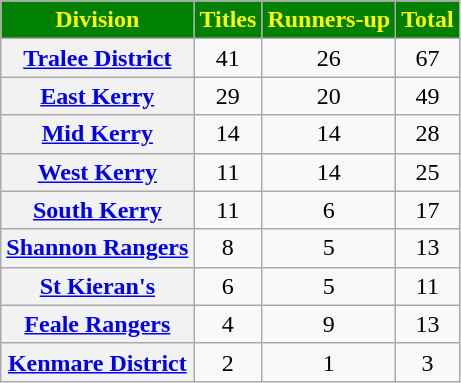<table class="wikitable plainrowheaders sortable">
<tr>
<th style="background:green;color:yellow">Division</th>
<th style="background:green;color:yellow">Titles</th>
<th style="background:green;color:yellow">Runners-up</th>
<th style="background:green;color:yellow">Total</th>
</tr>
<tr align="center">
<th scope="row"> <a href='#'>Tralee District</a></th>
<td>41</td>
<td>26</td>
<td>67</td>
</tr>
<tr align="center">
<th scope="row"> <a href='#'>East Kerry</a></th>
<td>29</td>
<td>20</td>
<td>49</td>
</tr>
<tr align="center">
<th scope="row"> <a href='#'>Mid Kerry</a></th>
<td>14</td>
<td>14</td>
<td>28</td>
</tr>
<tr align="center">
<th scope="row"> <a href='#'>West Kerry</a></th>
<td>11</td>
<td>14</td>
<td>25</td>
</tr>
<tr align="center">
<th scope="row"> <a href='#'>South Kerry</a></th>
<td>11</td>
<td>6</td>
<td>17</td>
</tr>
<tr align="center">
<th scope="row"> <a href='#'>Shannon Rangers</a></th>
<td>8</td>
<td>5</td>
<td>13</td>
</tr>
<tr align="center">
<th scope="row"> <a href='#'>St Kieran's</a></th>
<td>6</td>
<td>5</td>
<td>11</td>
</tr>
<tr align="center">
<th scope="row"> <a href='#'>Feale Rangers</a></th>
<td>4</td>
<td>9</td>
<td>13</td>
</tr>
<tr align="center">
<th scope="row"> <a href='#'>Kenmare District</a></th>
<td>2</td>
<td>1</td>
<td>3</td>
</tr>
</table>
